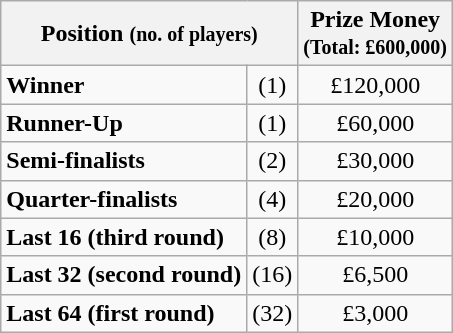<table class="wikitable">
<tr>
<th colspan=2>Position <small>(no. of players)</small></th>
<th>Prize Money<br><small>(Total: £600,000)</small></th>
</tr>
<tr>
<td><strong>Winner</strong></td>
<td align=center>(1)</td>
<td align=center>£120,000</td>
</tr>
<tr>
<td><strong>Runner-Up</strong></td>
<td align=center>(1)</td>
<td align=center>£60,000</td>
</tr>
<tr>
<td><strong>Semi-finalists</strong></td>
<td align=center>(2)</td>
<td align=center>£30,000</td>
</tr>
<tr>
<td><strong>Quarter-finalists</strong></td>
<td align=center>(4)</td>
<td align=center>£20,000</td>
</tr>
<tr>
<td><strong>Last 16 (third round)</strong></td>
<td align=center>(8)</td>
<td align=center>£10,000</td>
</tr>
<tr>
<td><strong>Last 32 (second round)</strong></td>
<td align=center>(16)</td>
<td align=center>£6,500</td>
</tr>
<tr>
<td><strong>Last 64 (first round)</strong></td>
<td align=center>(32)</td>
<td align=center>£3,000</td>
</tr>
</table>
